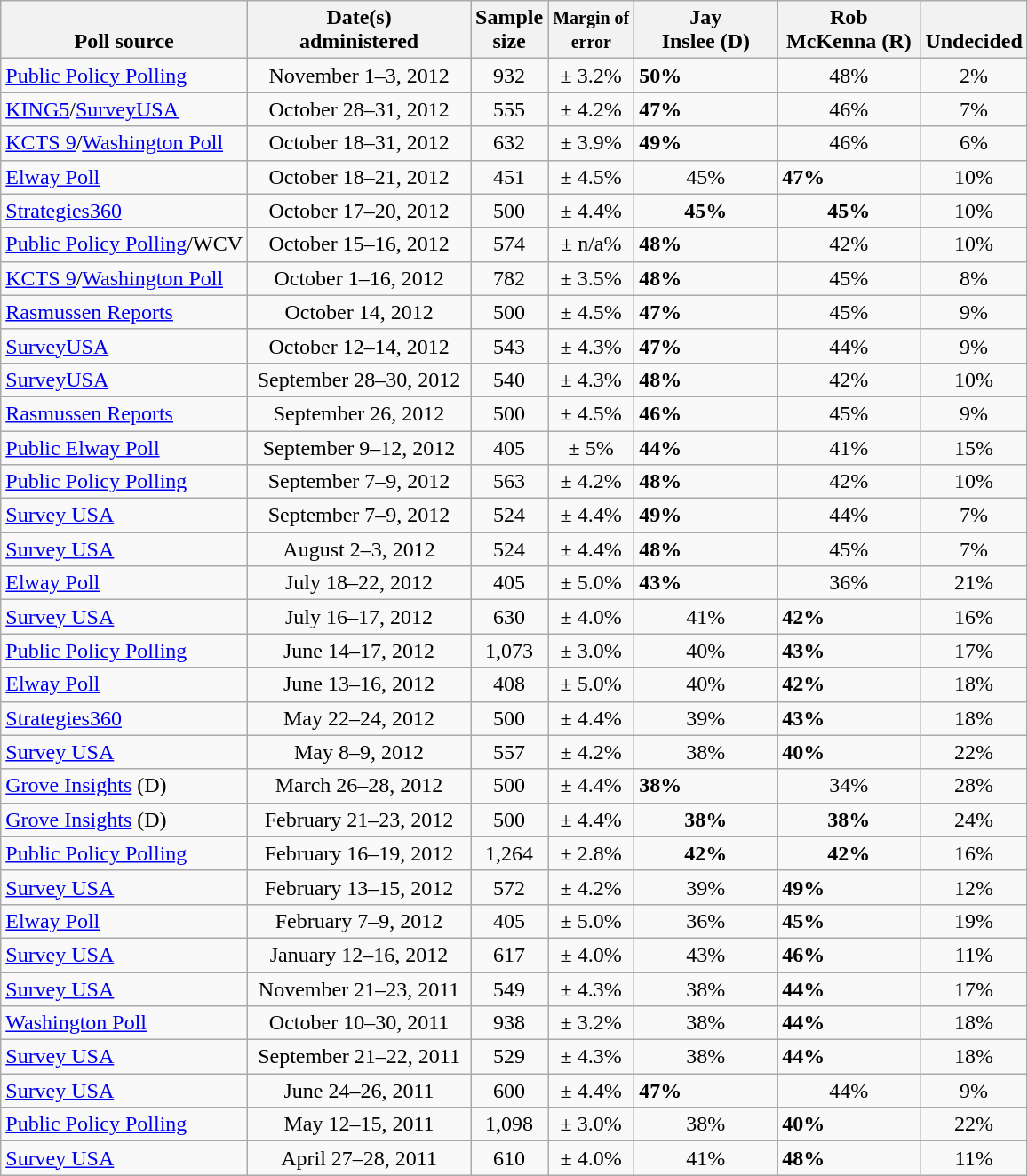<table class="wikitable">
<tr valign= bottom>
<th>Poll source</th>
<th style="width:160px;">Date(s)<br>administered</th>
<th class=small>Sample<br>size</th>
<th><small>Margin of<br>error</small></th>
<th width=100px>Jay<br>Inslee (D)</th>
<th width=100px>Rob<br>McKenna (R)</th>
<th>Undecided</th>
</tr>
<tr>
<td><a href='#'>Public Policy Polling</a></td>
<td align=center>November 1–3, 2012</td>
<td align=center>932</td>
<td align=center>± 3.2%</td>
<td><strong>50%</strong></td>
<td align=center>48%</td>
<td align=center>2%</td>
</tr>
<tr>
<td><a href='#'>KING5</a>/<a href='#'>SurveyUSA</a></td>
<td align=center>October 28–31, 2012</td>
<td align=center>555</td>
<td align=center>± 4.2%</td>
<td><strong>47%</strong></td>
<td align=center>46%</td>
<td align=center>7%</td>
</tr>
<tr>
<td><a href='#'>KCTS 9</a>/<a href='#'>Washington Poll</a></td>
<td align=center>October 18–31, 2012</td>
<td align=center>632</td>
<td align=center>± 3.9%</td>
<td><strong>49%</strong></td>
<td align=center>46%</td>
<td align=center>6%</td>
</tr>
<tr>
<td><a href='#'>Elway Poll</a></td>
<td align=center>October 18–21, 2012</td>
<td align=center>451</td>
<td align=center>± 4.5%</td>
<td align=center>45%</td>
<td><strong>47%</strong></td>
<td align=center>10%</td>
</tr>
<tr>
<td><a href='#'>Strategies360</a></td>
<td align=center>October 17–20, 2012</td>
<td align=center>500</td>
<td align=center>± 4.4%</td>
<td align=center><strong>45%</strong></td>
<td align=center><strong>45%</strong></td>
<td align=center>10%</td>
</tr>
<tr>
<td><a href='#'>Public Policy Polling</a>/WCV</td>
<td align=center>October 15–16, 2012</td>
<td align=center>574</td>
<td align=center>± n/a%</td>
<td><strong>48%</strong></td>
<td align=center>42%</td>
<td align=center>10%</td>
</tr>
<tr>
<td><a href='#'>KCTS 9</a>/<a href='#'>Washington Poll</a></td>
<td align=center>October 1–16, 2012</td>
<td align=center>782</td>
<td align=center>± 3.5%</td>
<td><strong>48%</strong></td>
<td align=center>45%</td>
<td align=center>8%</td>
</tr>
<tr>
<td><a href='#'>Rasmussen Reports</a></td>
<td align=center>October 14, 2012</td>
<td align=center>500</td>
<td align=center>± 4.5%</td>
<td><strong>47%</strong></td>
<td align=center>45%</td>
<td align=center>9%</td>
</tr>
<tr>
<td><a href='#'>SurveyUSA</a></td>
<td align=center>October 12–14, 2012</td>
<td align=center>543</td>
<td align=center>± 4.3%</td>
<td><strong>47%</strong></td>
<td align=center>44%</td>
<td align=center>9%</td>
</tr>
<tr>
<td><a href='#'>SurveyUSA</a></td>
<td align=center>September 28–30, 2012</td>
<td align=center>540</td>
<td align=center>± 4.3%</td>
<td><strong>48%</strong></td>
<td align=center>42%</td>
<td align=center>10%</td>
</tr>
<tr>
<td><a href='#'>Rasmussen Reports</a></td>
<td align=center>September 26, 2012</td>
<td align=center>500</td>
<td align=center>± 4.5%</td>
<td><strong>46%</strong></td>
<td align=center>45%</td>
<td align=center>9%</td>
</tr>
<tr>
<td><a href='#'>Public Elway Poll</a></td>
<td align=center>September 9–12, 2012</td>
<td align=center>405</td>
<td align=center>± 5%</td>
<td><strong>44%</strong></td>
<td align=center>41%</td>
<td align=center>15%</td>
</tr>
<tr>
<td><a href='#'>Public Policy Polling</a></td>
<td align=center>September 7–9, 2012</td>
<td align=center>563</td>
<td align=center>± 4.2%</td>
<td><strong>48%</strong></td>
<td align=center>42%</td>
<td align=center>10%</td>
</tr>
<tr>
<td><a href='#'>Survey USA</a></td>
<td align=center>September 7–9, 2012</td>
<td align=center>524</td>
<td align=center>± 4.4%</td>
<td><strong>49%</strong></td>
<td align=center>44%</td>
<td align=center>7%</td>
</tr>
<tr>
<td><a href='#'>Survey USA</a></td>
<td align=center>August 2–3, 2012</td>
<td align=center>524</td>
<td align=center>± 4.4%</td>
<td><strong>48%</strong></td>
<td align=center>45%</td>
<td align=center>7%</td>
</tr>
<tr>
<td><a href='#'>Elway Poll</a></td>
<td align=center>July 18–22, 2012</td>
<td align=center>405</td>
<td align=center>± 5.0%</td>
<td><strong>43%</strong></td>
<td align=center>36%</td>
<td align=center>21%</td>
</tr>
<tr>
<td><a href='#'>Survey USA</a></td>
<td align=center>July 16–17, 2012</td>
<td align=center>630</td>
<td align=center>± 4.0%</td>
<td align=center>41%</td>
<td><strong>42%</strong></td>
<td align=center>16%</td>
</tr>
<tr>
<td><a href='#'>Public Policy Polling</a></td>
<td align=center>June 14–17, 2012</td>
<td align=center>1,073</td>
<td align=center>± 3.0%</td>
<td align=center>40%</td>
<td><strong>43%</strong></td>
<td align=center>17%</td>
</tr>
<tr>
<td><a href='#'>Elway Poll</a></td>
<td align=center>June 13–16, 2012</td>
<td align=center>408</td>
<td align=center>± 5.0%</td>
<td align=center>40%</td>
<td><strong>42%</strong></td>
<td align=center>18%</td>
</tr>
<tr>
<td><a href='#'>Strategies360</a></td>
<td align=center>May 22–24, 2012</td>
<td align=center>500</td>
<td align=center>± 4.4%</td>
<td align=center>39%</td>
<td><strong>43%</strong></td>
<td align=center>18%</td>
</tr>
<tr>
<td><a href='#'>Survey USA</a></td>
<td align=center>May 8–9, 2012</td>
<td align=center>557</td>
<td align=center>± 4.2%</td>
<td align=center>38%</td>
<td><strong>40%</strong></td>
<td align=center>22%</td>
</tr>
<tr>
<td><a href='#'>Grove Insights</a> (D)</td>
<td align=center>March 26–28, 2012</td>
<td align=center>500</td>
<td align=center>± 4.4%</td>
<td><strong>38%</strong></td>
<td align=center>34%</td>
<td align=center>28%</td>
</tr>
<tr>
<td><a href='#'>Grove Insights</a> (D)</td>
<td align=center>February 21–23, 2012</td>
<td align=center>500</td>
<td align=center>± 4.4%</td>
<td align=center><strong>38%</strong></td>
<td align=center><strong>38%</strong></td>
<td align=center>24%</td>
</tr>
<tr>
<td><a href='#'>Public Policy Polling</a></td>
<td align=center>February 16–19, 2012</td>
<td align=center>1,264</td>
<td align=center>± 2.8%</td>
<td align=center><strong>42%</strong></td>
<td align=center><strong>42%</strong></td>
<td align=center>16%</td>
</tr>
<tr>
<td><a href='#'>Survey USA</a></td>
<td align=center>February 13–15, 2012</td>
<td align=center>572</td>
<td align=center>± 4.2%</td>
<td align=center>39%</td>
<td><strong>49%</strong></td>
<td align=center>12%</td>
</tr>
<tr>
<td><a href='#'>Elway Poll</a></td>
<td align=center>February 7–9, 2012</td>
<td align=center>405</td>
<td align=center>± 5.0%</td>
<td align=center>36%</td>
<td><strong>45%</strong></td>
<td align=center>19%</td>
</tr>
<tr>
<td><a href='#'>Survey USA</a></td>
<td align=center>January 12–16, 2012</td>
<td align=center>617</td>
<td align=center>± 4.0%</td>
<td align=center>43%</td>
<td><strong>46%</strong></td>
<td align=center>11%</td>
</tr>
<tr>
<td><a href='#'>Survey USA</a></td>
<td align=center>November 21–23, 2011</td>
<td align=center>549</td>
<td align=center>± 4.3%</td>
<td align=center>38%</td>
<td><strong>44%</strong></td>
<td align=center>17%</td>
</tr>
<tr>
<td><a href='#'>Washington Poll</a></td>
<td align=center>October 10–30, 2011</td>
<td align=center>938</td>
<td align=center>± 3.2%</td>
<td align=center>38%</td>
<td><strong>44%</strong></td>
<td align=center>18%</td>
</tr>
<tr>
<td><a href='#'>Survey USA</a></td>
<td align=center>September 21–22, 2011</td>
<td align=center>529</td>
<td align=center>± 4.3%</td>
<td align=center>38%</td>
<td><strong>44%</strong></td>
<td align=center>18%</td>
</tr>
<tr>
<td><a href='#'>Survey USA</a></td>
<td align=center>June 24–26, 2011</td>
<td align=center>600</td>
<td align=center>± 4.4%</td>
<td><strong>47%</strong></td>
<td align=center>44%</td>
<td align=center>9%</td>
</tr>
<tr>
<td><a href='#'>Public Policy Polling</a></td>
<td align=center>May 12–15, 2011</td>
<td align=center>1,098</td>
<td align=center>± 3.0%</td>
<td align=center>38%</td>
<td><strong>40%</strong></td>
<td align=center>22%</td>
</tr>
<tr>
<td><a href='#'>Survey USA</a></td>
<td align=center>April 27–28, 2011</td>
<td align=center>610</td>
<td align=center>± 4.0%</td>
<td align=center>41%</td>
<td><strong>48%</strong></td>
<td align=center>11%</td>
</tr>
</table>
